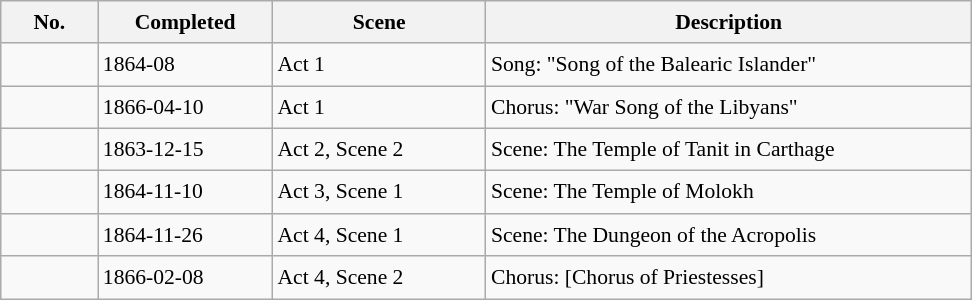<table class="wikitable sortable" style="text-align: left; width:45em; font-size: 90%; line-height:1.5">
<tr>
<th style="width:10%;">No.</th>
<th style="width:18%;">Completed</th>
<th style="width:22%;">Scene</th>
<th style="width:50%;">Description</th>
</tr>
<tr>
<td></td>
<td>1864-08</td>
<td>Act 1</td>
<td>Song: "Song of the Balearic Islander"</td>
</tr>
<tr>
<td></td>
<td>1866-04-10</td>
<td>Act 1</td>
<td>Chorus: "War Song of the Libyans"</td>
</tr>
<tr>
<td></td>
<td>1863-12-15</td>
<td>Act 2, Scene 2</td>
<td>Scene: The Temple of Tanit in Carthage</td>
</tr>
<tr>
<td></td>
<td>1864-11-10</td>
<td>Act 3, Scene 1</td>
<td>Scene: The Temple of Molokh</td>
</tr>
<tr>
<td></td>
<td>1864-11-26</td>
<td>Act 4, Scene 1</td>
<td>Scene: The Dungeon of the Acropolis</td>
</tr>
<tr>
<td></td>
<td>1866-02-08</td>
<td>Act 4, Scene 2</td>
<td>Chorus: [Chorus of Priestesses]</td>
</tr>
</table>
